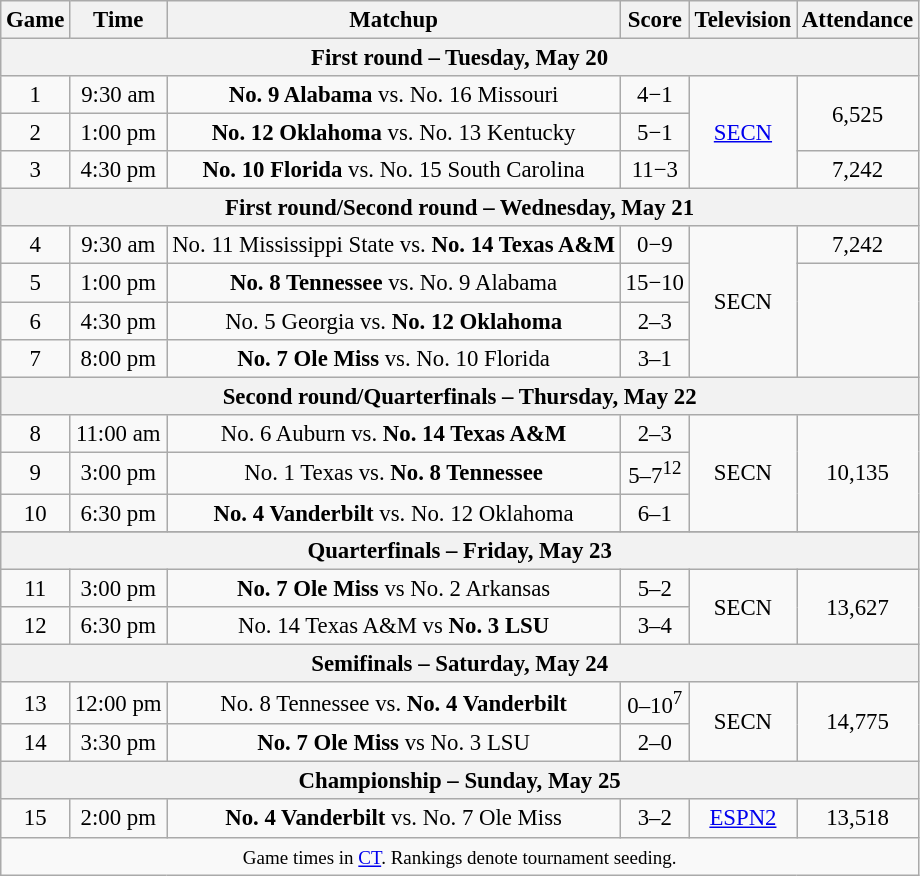<table class="wikitable" style="font-size: 95%; text-align:center">
<tr>
<th>Game</th>
<th>Time</th>
<th>Matchup</th>
<th>Score</th>
<th>Television</th>
<th>Attendance</th>
</tr>
<tr>
<th colspan="6">First round – Tuesday, May 20</th>
</tr>
<tr>
<td>1</td>
<td>9:30 am</td>
<td><strong>No. 9 Alabama</strong> vs. No. 16 Missouri</td>
<td>4−1</td>
<td rowspan="3"><a href='#'>SECN</a></td>
<td rowspan="2">6,525</td>
</tr>
<tr>
<td>2</td>
<td>1:00 pm</td>
<td><strong>No. 12 Oklahoma</strong> vs. No. 13 Kentucky</td>
<td>5−1</td>
</tr>
<tr>
<td>3</td>
<td>4:30 pm</td>
<td><strong>No. 10 Florida</strong> vs. No. 15 South Carolina</td>
<td>11−3</td>
<td>7,242</td>
</tr>
<tr>
<th colspan="6">First round/Second round – Wednesday, May 21</th>
</tr>
<tr>
<td>4</td>
<td>9:30 am</td>
<td>No. 11 Mississippi State vs. <strong>No. 14 Texas A&M</strong></td>
<td>0−9</td>
<td rowspan="4">SECN</td>
<td>7,242</td>
</tr>
<tr>
<td>5</td>
<td>1:00 pm</td>
<td><strong>No. 8 Tennessee</strong> vs. No. 9 Alabama</td>
<td>15−10</td>
<td rowspan=3></td>
</tr>
<tr>
<td>6</td>
<td>4:30 pm</td>
<td>No. 5 Georgia vs. <strong>No. 12 Oklahoma</strong></td>
<td>2–3</td>
</tr>
<tr>
<td>7</td>
<td>8:00 pm</td>
<td><strong>No. 7 Ole Miss</strong> vs. No. 10 Florida</td>
<td>3–1</td>
</tr>
<tr>
<th colspan="6">Second round/Quarterfinals – Thursday, May 22</th>
</tr>
<tr>
<td>8</td>
<td>11:00 am</td>
<td>No. 6 Auburn vs. <strong>No. 14 Texas A&M</strong></td>
<td>2–3</td>
<td rowspan="3">SECN</td>
<td rowspan=3>10,135</td>
</tr>
<tr>
<td>9</td>
<td>3:00 pm</td>
<td>No. 1 Texas vs. <strong>No. 8 Tennessee</strong></td>
<td>5–7<sup>12</sup></td>
</tr>
<tr>
<td>10</td>
<td>6:30 pm</td>
<td><strong>No. 4 Vanderbilt</strong> vs. No. 12 Oklahoma</td>
<td>6–1</td>
</tr>
<tr>
</tr>
<tr>
<th colspan="6">Quarterfinals – Friday, May 23</th>
</tr>
<tr>
<td>11</td>
<td>3:00 pm</td>
<td><strong>No. 7 Ole Miss</strong> vs No. 2 Arkansas</td>
<td>5–2</td>
<td rowspan="2">SECN</td>
<td rowspan=2>13,627</td>
</tr>
<tr>
<td>12</td>
<td>6:30 pm</td>
<td>No. 14 Texas A&M vs <strong>No. 3 LSU</strong></td>
<td>3–4</td>
</tr>
<tr>
<th colspan="6">Semifinals – Saturday, May 24</th>
</tr>
<tr>
<td>13</td>
<td>12:00 pm</td>
<td>No. 8 Tennessee vs. <strong>No. 4 Vanderbilt</strong></td>
<td>0–10<sup>7</sup></td>
<td rowspan="2">SECN</td>
<td rowspan=2>14,775</td>
</tr>
<tr>
<td>14</td>
<td>3:30 pm</td>
<td><strong>No. 7 Ole Miss</strong> vs No. 3 LSU</td>
<td>2–0</td>
</tr>
<tr>
<th colspan="6">Championship – Sunday, May 25</th>
</tr>
<tr>
<td>15</td>
<td>2:00 pm</td>
<td><strong>No. 4 Vanderbilt</strong> vs. No. 7 Ole Miss</td>
<td>3–2</td>
<td><a href='#'>ESPN2</a></td>
<td>13,518</td>
</tr>
<tr>
<td colspan="6"><small>Game times in <a href='#'>CT</a>. Rankings denote tournament seeding.</small></td>
</tr>
</table>
